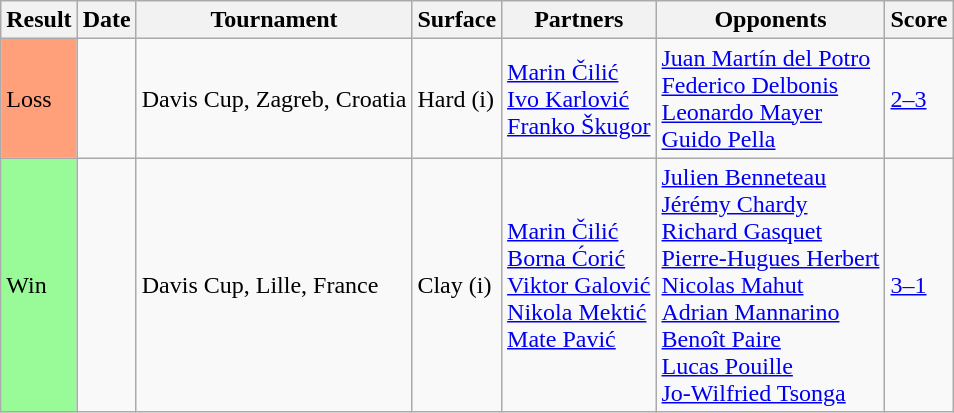<table class="sortable wikitable">
<tr>
<th>Result</th>
<th>Date</th>
<th>Tournament</th>
<th>Surface</th>
<th>Partners</th>
<th>Opponents</th>
<th class="unsortable">Score</th>
</tr>
<tr>
<td bgcolor=ffa07a>Loss</td>
<td><a href='#'></a></td>
<td>Davis Cup, Zagreb, Croatia</td>
<td>Hard (i)</td>
<td> <a href='#'>Marin Čilić</a> <br>  <a href='#'>Ivo Karlović</a> <br>  <a href='#'>Franko Škugor</a></td>
<td> <a href='#'>Juan Martín del Potro</a> <br>  <a href='#'>Federico Delbonis</a> <br>  <a href='#'>Leonardo Mayer</a> <br>  <a href='#'>Guido Pella</a></td>
<td><a href='#'>2–3</a></td>
</tr>
<tr>
<td bgcolor=98FB98>Win</td>
<td></td>
<td>Davis Cup, Lille, France</td>
<td>Clay (i)</td>
<td> <a href='#'>Marin Čilić</a> <br>  <a href='#'>Borna Ćorić</a><br> <a href='#'>Viktor Galović</a><br> <a href='#'>Nikola Mektić</a><br>  <a href='#'>Mate Pavić</a></td>
<td> <a href='#'>Julien Benneteau</a><br> <a href='#'>Jérémy Chardy</a><br> <a href='#'>Richard Gasquet</a><br>  <a href='#'>Pierre-Hugues Herbert</a><br> <a href='#'>Nicolas Mahut</a><br> <a href='#'>Adrian Mannarino</a><br> <a href='#'>Benoît Paire</a><br> <a href='#'>Lucas Pouille</a><br>  <a href='#'>Jo-Wilfried Tsonga</a></td>
<td><a href='#'>3–1</a></td>
</tr>
</table>
